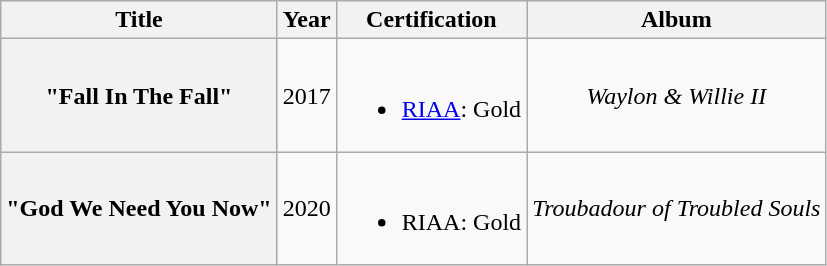<table class="wikitable plainrowheaders" style="text-align:center;">
<tr>
<th scope="col">Title</th>
<th scope="col">Year</th>
<th scope="col">Certification</th>
<th scope="col">Album</th>
</tr>
<tr>
<th scope="row">"Fall In The Fall"<br></th>
<td>2017</td>
<td><br><ul><li><a href='#'>RIAA</a>: Gold</li></ul></td>
<td><em>Waylon & Willie II</em></td>
</tr>
<tr>
<th scope="row">"God We Need You Now"<br></th>
<td>2020</td>
<td><br><ul><li>RIAA: Gold</li></ul></td>
<td><em>Troubadour of Troubled Souls</em></td>
</tr>
</table>
